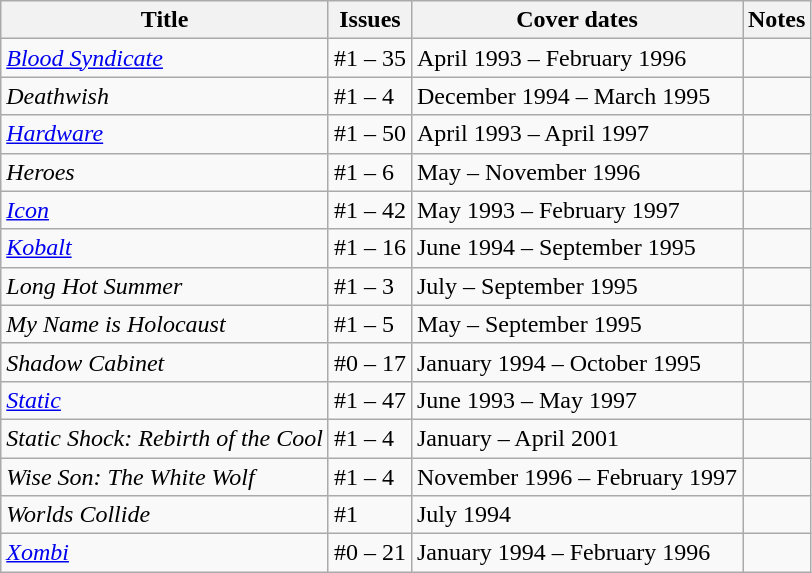<table class="wikitable">
<tr>
<th>Title</th>
<th>Issues</th>
<th>Cover dates</th>
<th>Notes</th>
</tr>
<tr>
<td><em><a href='#'>Blood Syndicate</a></em></td>
<td>#1 – 35</td>
<td>April 1993 – February 1996</td>
<td></td>
</tr>
<tr>
<td><em>Deathwish</em></td>
<td>#1 – 4</td>
<td>December 1994 – March 1995</td>
<td></td>
</tr>
<tr>
<td><em><a href='#'>Hardware</a></em></td>
<td>#1 – 50</td>
<td>April 1993 – April 1997</td>
<td></td>
</tr>
<tr>
<td><em>Heroes</em></td>
<td>#1 – 6</td>
<td>May – November 1996</td>
<td></td>
</tr>
<tr>
<td><em><a href='#'>Icon</a></em></td>
<td>#1 – 42</td>
<td>May 1993 – February 1997</td>
<td></td>
</tr>
<tr>
<td><em><a href='#'>Kobalt</a></em></td>
<td>#1 – 16</td>
<td>June 1994 – September 1995</td>
<td></td>
</tr>
<tr>
<td><em>Long Hot Summer</em></td>
<td>#1 – 3</td>
<td>July – September 1995</td>
<td></td>
</tr>
<tr>
<td><em>My Name is Holocaust</em></td>
<td>#1 – 5</td>
<td>May – September 1995</td>
<td></td>
</tr>
<tr>
<td><em>Shadow Cabinet</em></td>
<td>#0 – 17</td>
<td>January 1994 – October 1995</td>
<td></td>
</tr>
<tr>
<td><em><a href='#'>Static</a></em></td>
<td>#1 – 47</td>
<td>June 1993 – May 1997</td>
<td></td>
</tr>
<tr>
<td><em>Static Shock: Rebirth of the Cool</em></td>
<td>#1 – 4</td>
<td>January – April 2001</td>
<td></td>
</tr>
<tr>
<td><em>Wise Son: The White Wolf</em></td>
<td>#1 – 4</td>
<td>November 1996 – February 1997</td>
<td></td>
</tr>
<tr>
<td><em>Worlds Collide</em></td>
<td>#1</td>
<td>July 1994</td>
<td></td>
</tr>
<tr>
<td><em><a href='#'>Xombi</a></em></td>
<td>#0 – 21</td>
<td>January 1994 – February 1996</td>
<td></td>
</tr>
</table>
